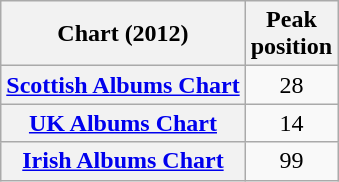<table class="wikitable sortable plainrowheaders">
<tr>
<th>Chart (2012)</th>
<th>Peak<br>position</th>
</tr>
<tr>
<th scope="row"><a href='#'>Scottish Albums Chart</a></th>
<td style="text-align:center;">28</td>
</tr>
<tr>
<th scope="row"><a href='#'>UK Albums Chart</a></th>
<td style="text-align:center;">14</td>
</tr>
<tr>
<th scope="row"><a href='#'>Irish Albums Chart</a></th>
<td style="text-align:center;">99</td>
</tr>
</table>
